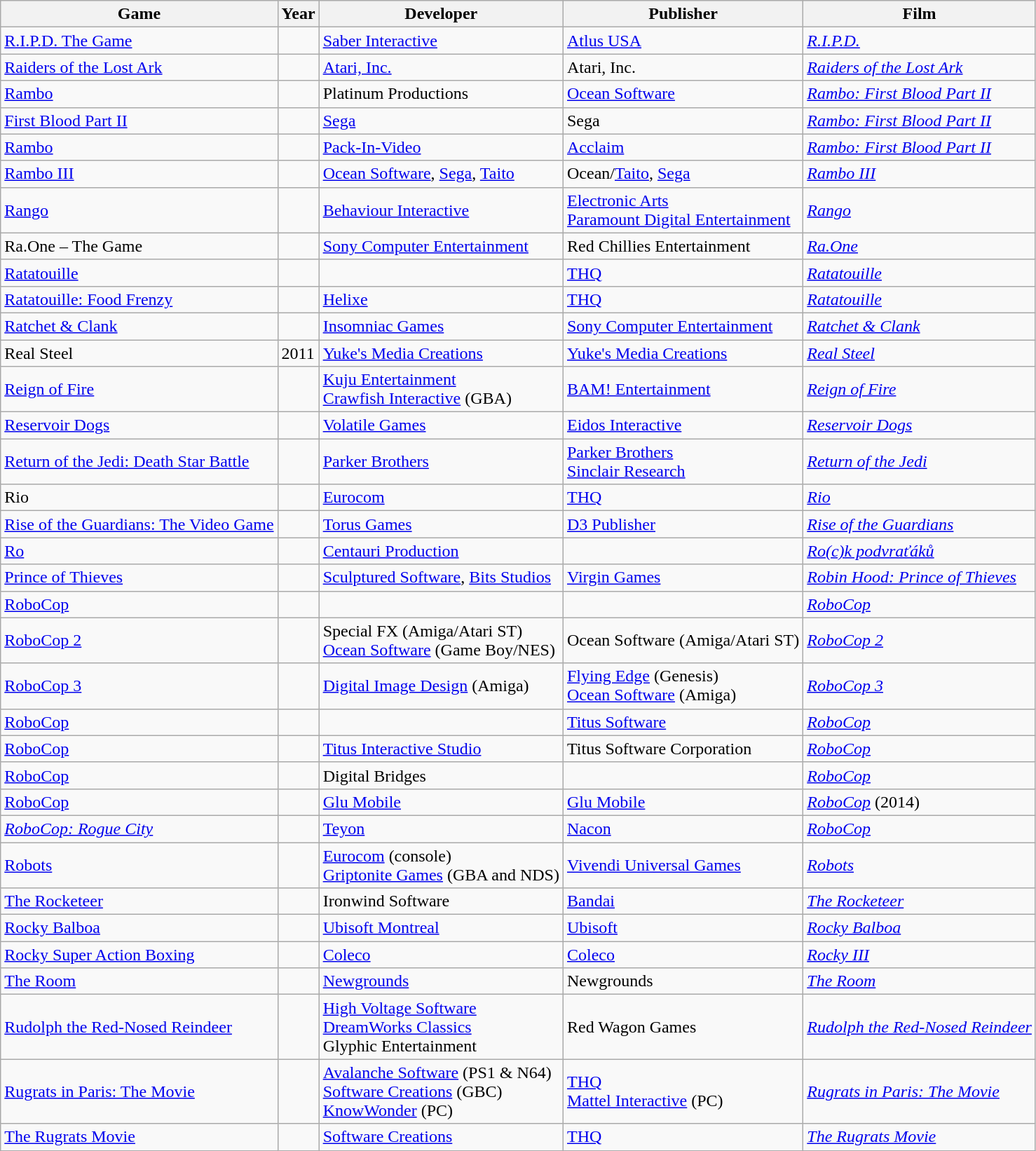<table class="wikitable sortable">
<tr>
<th>Game</th>
<th>Year</th>
<th>Developer</th>
<th>Publisher</th>
<th>Film</th>
</tr>
<tr>
<td><a href='#'>R.I.P.D. The Game</a></td>
<td></td>
<td><a href='#'>Saber Interactive</a></td>
<td><a href='#'>Atlus USA</a></td>
<td><em><a href='#'>R.I.P.D.</a></em></td>
</tr>
<tr>
<td><a href='#'>Raiders of the Lost Ark</a></td>
<td></td>
<td><a href='#'>Atari, Inc.</a></td>
<td>Atari, Inc.</td>
<td><em><a href='#'>Raiders of the Lost Ark</a></em></td>
</tr>
<tr>
<td><a href='#'>Rambo</a></td>
<td></td>
<td>Platinum Productions</td>
<td><a href='#'>Ocean Software</a></td>
<td><em><a href='#'>Rambo: First Blood Part II</a></em></td>
</tr>
<tr>
<td><a href='#'>First Blood Part II</a></td>
<td></td>
<td><a href='#'>Sega</a></td>
<td>Sega</td>
<td><em><a href='#'>Rambo: First Blood Part II</a></em></td>
</tr>
<tr>
<td><a href='#'>Rambo</a></td>
<td></td>
<td><a href='#'>Pack-In-Video</a></td>
<td><a href='#'>Acclaim</a></td>
<td><em><a href='#'>Rambo: First Blood Part II</a></em></td>
</tr>
<tr>
<td><a href='#'>Rambo III</a></td>
<td></td>
<td><a href='#'>Ocean Software</a>, <a href='#'>Sega</a>, <a href='#'>Taito</a></td>
<td>Ocean/<a href='#'>Taito</a>, <a href='#'>Sega</a></td>
<td><em><a href='#'>Rambo III</a></em></td>
</tr>
<tr>
<td><a href='#'>Rango</a></td>
<td></td>
<td><a href='#'>Behaviour Interactive</a></td>
<td><a href='#'>Electronic Arts</a><br><a href='#'>Paramount Digital Entertainment</a></td>
<td><em><a href='#'>Rango</a></em></td>
</tr>
<tr>
<td>Ra.One – The Game</td>
<td></td>
<td><a href='#'>Sony Computer Entertainment</a></td>
<td>Red Chillies Entertainment</td>
<td><em><a href='#'>Ra.One</a></em></td>
</tr>
<tr>
<td><a href='#'>Ratatouille</a></td>
<td></td>
<td></td>
<td><a href='#'>THQ</a></td>
<td><em><a href='#'>Ratatouille</a></em></td>
</tr>
<tr>
<td><a href='#'>Ratatouille: Food Frenzy</a></td>
<td></td>
<td><a href='#'>Helixe</a></td>
<td><a href='#'>THQ</a></td>
<td><em><a href='#'>Ratatouille</a></em></td>
</tr>
<tr>
<td><a href='#'>Ratchet & Clank</a></td>
<td></td>
<td><a href='#'>Insomniac Games</a></td>
<td><a href='#'>Sony Computer Entertainment</a></td>
<td><em><a href='#'>Ratchet & Clank</a></em></td>
</tr>
<tr>
<td>Real Steel</td>
<td>2011</td>
<td><a href='#'>Yuke's Media Creations</a></td>
<td><a href='#'>Yuke's Media Creations</a></td>
<td><em><a href='#'>Real Steel</a></em></td>
</tr>
<tr>
<td><a href='#'>Reign of Fire</a></td>
<td></td>
<td><a href='#'>Kuju Entertainment</a><br><a href='#'>Crawfish Interactive</a> (GBA)</td>
<td><a href='#'>BAM! Entertainment</a></td>
<td><em><a href='#'>Reign of Fire</a></em></td>
</tr>
<tr>
<td><a href='#'>Reservoir Dogs</a></td>
<td></td>
<td><a href='#'>Volatile Games</a></td>
<td><a href='#'>Eidos Interactive</a></td>
<td><em><a href='#'>Reservoir Dogs</a></em></td>
</tr>
<tr>
<td><a href='#'>Return of the Jedi: Death Star Battle</a></td>
<td></td>
<td><a href='#'>Parker Brothers</a></td>
<td><a href='#'>Parker Brothers</a><br><a href='#'>Sinclair Research</a></td>
<td><em><a href='#'>Return of the Jedi</a></em></td>
</tr>
<tr>
<td>Rio</td>
<td></td>
<td><a href='#'>Eurocom</a></td>
<td><a href='#'>THQ</a></td>
<td><em><a href='#'>Rio</a></em></td>
</tr>
<tr>
<td><a href='#'>Rise of the Guardians: The Video Game</a></td>
<td></td>
<td><a href='#'>Torus Games</a></td>
<td><a href='#'>D3 Publisher</a></td>
<td><em><a href='#'>Rise of the Guardians</a></em></td>
</tr>
<tr>
<td><a href='#'>Ro</a></td>
<td></td>
<td><a href='#'>Centauri Production</a></td>
<td></td>
<td><em><a href='#'>Ro(c)k podvraťáků</a></em></td>
</tr>
<tr>
<td><a href='#'>Prince of Thieves</a></td>
<td></td>
<td><a href='#'>Sculptured Software</a>, <a href='#'>Bits Studios</a></td>
<td><a href='#'>Virgin Games</a></td>
<td><em><a href='#'>Robin Hood: Prince of Thieves</a></em></td>
</tr>
<tr>
<td><a href='#'>RoboCop</a></td>
<td></td>
<td></td>
<td></td>
<td><em><a href='#'>RoboCop</a></em></td>
</tr>
<tr>
<td><a href='#'>RoboCop 2</a></td>
<td></td>
<td>Special FX (Amiga/Atari ST)<br><a href='#'>Ocean Software</a> (Game Boy/NES)</td>
<td>Ocean Software (Amiga/Atari ST)</td>
<td><em><a href='#'>RoboCop 2</a></em></td>
</tr>
<tr>
<td><a href='#'>RoboCop 3</a></td>
<td></td>
<td><a href='#'>Digital Image Design</a> (Amiga)</td>
<td><a href='#'>Flying Edge</a> (Genesis)<br><a href='#'>Ocean Software</a> (Amiga)</td>
<td><em><a href='#'>RoboCop 3</a></em></td>
</tr>
<tr>
<td><a href='#'>RoboCop</a></td>
<td></td>
<td></td>
<td><a href='#'>Titus Software</a></td>
<td><em><a href='#'>RoboCop</a></em></td>
</tr>
<tr>
<td><a href='#'>RoboCop</a></td>
<td></td>
<td><a href='#'>Titus Interactive Studio</a></td>
<td>Titus Software Corporation</td>
<td><em><a href='#'>RoboCop</a></em></td>
</tr>
<tr>
<td><a href='#'>RoboCop</a></td>
<td></td>
<td>Digital Bridges</td>
<td></td>
<td><em><a href='#'>RoboCop</a></em></td>
</tr>
<tr>
<td><a href='#'>RoboCop</a></td>
<td></td>
<td><a href='#'>Glu Mobile</a></td>
<td><a href='#'>Glu Mobile</a></td>
<td><em><a href='#'>RoboCop</a></em> (2014)</td>
</tr>
<tr>
<td><em><a href='#'>RoboCop: Rogue City</a></em></td>
<td></td>
<td><a href='#'>Teyon</a></td>
<td><a href='#'>Nacon</a></td>
<td><em><a href='#'>RoboCop</a></em></td>
</tr>
<tr>
<td><a href='#'>Robots</a></td>
<td></td>
<td><a href='#'>Eurocom</a> (console)<br><a href='#'>Griptonite Games</a> (GBA and NDS)</td>
<td><a href='#'>Vivendi Universal Games</a></td>
<td><em><a href='#'>Robots</a></em></td>
</tr>
<tr>
<td><a href='#'>The Rocketeer</a></td>
<td></td>
<td>Ironwind Software</td>
<td><a href='#'>Bandai</a></td>
<td><em><a href='#'>The Rocketeer</a></em></td>
</tr>
<tr>
<td><a href='#'>Rocky Balboa</a></td>
<td></td>
<td><a href='#'>Ubisoft Montreal</a></td>
<td><a href='#'>Ubisoft</a></td>
<td><em><a href='#'>Rocky Balboa</a></em></td>
</tr>
<tr>
<td><a href='#'>Rocky Super Action Boxing</a></td>
<td></td>
<td><a href='#'>Coleco</a></td>
<td><a href='#'>Coleco</a></td>
<td><em><a href='#'>Rocky III</a></em></td>
</tr>
<tr>
<td><a href='#'>The Room</a></td>
<td></td>
<td><a href='#'>Newgrounds</a></td>
<td>Newgrounds</td>
<td><em><a href='#'>The Room</a></em></td>
</tr>
<tr>
<td><a href='#'>Rudolph the Red-Nosed Reindeer</a></td>
<td></td>
<td><a href='#'>High Voltage Software</a><br><a href='#'>DreamWorks Classics</a><br>Glyphic Entertainment</td>
<td>Red Wagon Games</td>
<td><em><a href='#'>Rudolph the Red-Nosed Reindeer</a></em></td>
</tr>
<tr>
<td><a href='#'>Rugrats in Paris: The Movie</a></td>
<td></td>
<td><a href='#'>Avalanche Software</a> (PS1 & N64)<br><a href='#'>Software Creations</a> (GBC)<br><a href='#'>KnowWonder</a> (PC)</td>
<td><a href='#'>THQ</a> <br> <a href='#'>Mattel Interactive</a> (PC)</td>
<td><em><a href='#'>Rugrats in Paris: The Movie</a></em></td>
</tr>
<tr>
<td><a href='#'>The Rugrats Movie</a></td>
<td></td>
<td><a href='#'>Software Creations</a></td>
<td><a href='#'>THQ</a></td>
<td><em><a href='#'>The Rugrats Movie</a></em></td>
</tr>
</table>
